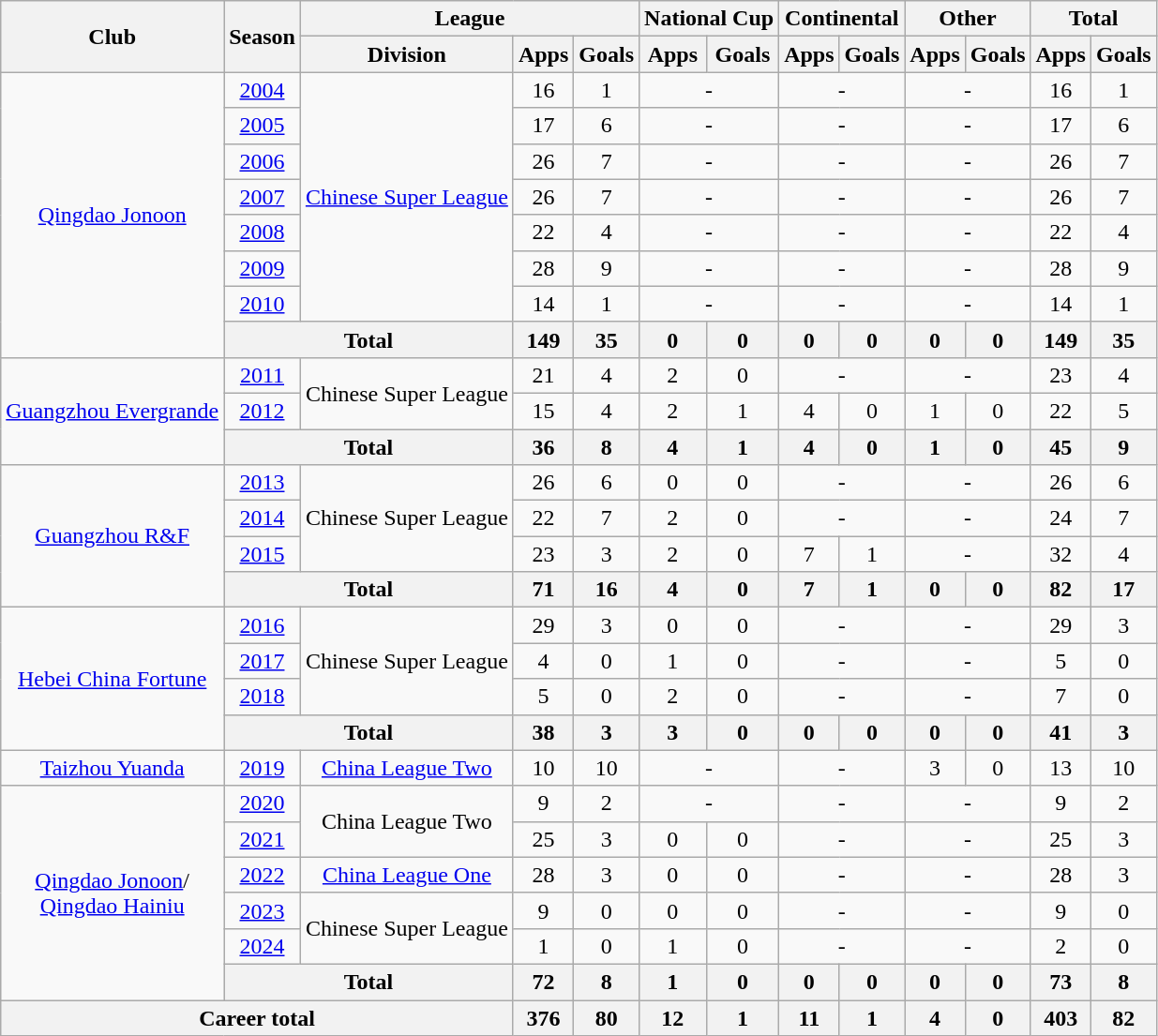<table class="wikitable" style="text-align: center">
<tr>
<th rowspan="2">Club</th>
<th rowspan="2">Season</th>
<th colspan="3">League</th>
<th colspan="2">National Cup</th>
<th colspan="2">Continental</th>
<th colspan="2">Other</th>
<th colspan="2">Total</th>
</tr>
<tr>
<th>Division</th>
<th>Apps</th>
<th>Goals</th>
<th>Apps</th>
<th>Goals</th>
<th>Apps</th>
<th>Goals</th>
<th>Apps</th>
<th>Goals</th>
<th>Apps</th>
<th>Goals</th>
</tr>
<tr>
<td rowspan="8"><a href='#'>Qingdao Jonoon</a></td>
<td><a href='#'>2004</a></td>
<td rowspan="7"><a href='#'>Chinese Super League</a></td>
<td>16</td>
<td>1</td>
<td colspan="2">-</td>
<td colspan="2">-</td>
<td colspan="2">-</td>
<td>16</td>
<td>1</td>
</tr>
<tr>
<td><a href='#'>2005</a></td>
<td>17</td>
<td>6</td>
<td colspan="2">-</td>
<td colspan="2">-</td>
<td colspan="2">-</td>
<td>17</td>
<td>6</td>
</tr>
<tr>
<td><a href='#'>2006</a></td>
<td>26</td>
<td>7</td>
<td colspan="2">-</td>
<td colspan="2">-</td>
<td colspan="2">-</td>
<td>26</td>
<td>7</td>
</tr>
<tr>
<td><a href='#'>2007</a></td>
<td>26</td>
<td>7</td>
<td colspan="2">-</td>
<td colspan="2">-</td>
<td colspan="2">-</td>
<td>26</td>
<td>7</td>
</tr>
<tr>
<td><a href='#'>2008</a></td>
<td>22</td>
<td>4</td>
<td colspan="2">-</td>
<td colspan="2">-</td>
<td colspan="2">-</td>
<td>22</td>
<td>4</td>
</tr>
<tr>
<td><a href='#'>2009</a></td>
<td>28</td>
<td>9</td>
<td colspan="2">-</td>
<td colspan="2">-</td>
<td colspan="2">-</td>
<td>28</td>
<td>9</td>
</tr>
<tr>
<td><a href='#'>2010</a></td>
<td>14</td>
<td>1</td>
<td colspan="2">-</td>
<td colspan="2">-</td>
<td colspan="2">-</td>
<td>14</td>
<td>1</td>
</tr>
<tr>
<th colspan="2">Total</th>
<th>149</th>
<th>35</th>
<th>0</th>
<th>0</th>
<th>0</th>
<th>0</th>
<th>0</th>
<th>0</th>
<th>149</th>
<th>35</th>
</tr>
<tr>
<td rowspan="3"><a href='#'>Guangzhou Evergrande</a></td>
<td><a href='#'>2011</a></td>
<td rowspan="2">Chinese Super League</td>
<td>21</td>
<td>4</td>
<td>2</td>
<td>0</td>
<td colspan="2">-</td>
<td colspan="2">-</td>
<td>23</td>
<td>4</td>
</tr>
<tr>
<td><a href='#'>2012</a></td>
<td>15</td>
<td>4</td>
<td>2</td>
<td>1</td>
<td>4</td>
<td>0</td>
<td>1</td>
<td>0</td>
<td>22</td>
<td>5</td>
</tr>
<tr>
<th colspan="2">Total</th>
<th>36</th>
<th>8</th>
<th>4</th>
<th>1</th>
<th>4</th>
<th>0</th>
<th>1</th>
<th>0</th>
<th>45</th>
<th>9</th>
</tr>
<tr>
<td rowspan="4"><a href='#'>Guangzhou R&F</a></td>
<td><a href='#'>2013</a></td>
<td rowspan="3">Chinese Super League</td>
<td>26</td>
<td>6</td>
<td>0</td>
<td>0</td>
<td colspan="2">-</td>
<td colspan="2">-</td>
<td>26</td>
<td>6</td>
</tr>
<tr>
<td><a href='#'>2014</a></td>
<td>22</td>
<td>7</td>
<td>2</td>
<td>0</td>
<td colspan="2">-</td>
<td colspan="2">-</td>
<td>24</td>
<td>7</td>
</tr>
<tr>
<td><a href='#'>2015</a></td>
<td>23</td>
<td>3</td>
<td>2</td>
<td>0</td>
<td>7</td>
<td>1</td>
<td colspan="2">-</td>
<td>32</td>
<td>4</td>
</tr>
<tr>
<th colspan="2">Total</th>
<th>71</th>
<th>16</th>
<th>4</th>
<th>0</th>
<th>7</th>
<th>1</th>
<th>0</th>
<th>0</th>
<th>82</th>
<th>17</th>
</tr>
<tr>
<td rowspan="4"><a href='#'>Hebei China Fortune</a></td>
<td><a href='#'>2016</a></td>
<td rowspan="3">Chinese Super League</td>
<td>29</td>
<td>3</td>
<td>0</td>
<td>0</td>
<td colspan="2">-</td>
<td colspan="2">-</td>
<td>29</td>
<td>3</td>
</tr>
<tr>
<td><a href='#'>2017</a></td>
<td>4</td>
<td>0</td>
<td>1</td>
<td>0</td>
<td colspan="2">-</td>
<td colspan="2">-</td>
<td>5</td>
<td>0</td>
</tr>
<tr>
<td><a href='#'>2018</a></td>
<td>5</td>
<td>0</td>
<td>2</td>
<td>0</td>
<td colspan="2">-</td>
<td colspan="2">-</td>
<td>7</td>
<td>0</td>
</tr>
<tr>
<th colspan="2">Total</th>
<th>38</th>
<th>3</th>
<th>3</th>
<th>0</th>
<th>0</th>
<th>0</th>
<th>0</th>
<th>0</th>
<th>41</th>
<th>3</th>
</tr>
<tr>
<td><a href='#'>Taizhou Yuanda</a></td>
<td><a href='#'>2019</a></td>
<td><a href='#'>China League Two</a></td>
<td>10</td>
<td>10</td>
<td colspan="2">-</td>
<td colspan="2">-</td>
<td>3</td>
<td>0</td>
<td>13</td>
<td>10</td>
</tr>
<tr>
<td rowspan="6"><a href='#'>Qingdao Jonoon</a>/<br><a href='#'>Qingdao Hainiu</a></td>
<td><a href='#'>2020</a></td>
<td rowspan="2">China League Two</td>
<td>9</td>
<td>2</td>
<td colspan="2">-</td>
<td colspan="2">-</td>
<td colspan="2">-</td>
<td>9</td>
<td>2</td>
</tr>
<tr>
<td><a href='#'>2021</a></td>
<td>25</td>
<td>3</td>
<td>0</td>
<td>0</td>
<td colspan="2">-</td>
<td colspan="2">-</td>
<td>25</td>
<td>3</td>
</tr>
<tr>
<td><a href='#'>2022</a></td>
<td><a href='#'>China League One</a></td>
<td>28</td>
<td>3</td>
<td>0</td>
<td>0</td>
<td colspan="2">-</td>
<td colspan="2">-</td>
<td>28</td>
<td>3</td>
</tr>
<tr>
<td><a href='#'>2023</a></td>
<td rowspan="2">Chinese Super League</td>
<td>9</td>
<td>0</td>
<td>0</td>
<td>0</td>
<td colspan="2">-</td>
<td colspan="2">-</td>
<td>9</td>
<td>0</td>
</tr>
<tr>
<td><a href='#'>2024</a></td>
<td>1</td>
<td>0</td>
<td>1</td>
<td>0</td>
<td colspan="2">-</td>
<td colspan="2">-</td>
<td>2</td>
<td>0</td>
</tr>
<tr>
<th colspan="2">Total</th>
<th>72</th>
<th>8</th>
<th>1</th>
<th>0</th>
<th>0</th>
<th>0</th>
<th>0</th>
<th>0</th>
<th>73</th>
<th>8</th>
</tr>
<tr>
<th colspan="3">Career total</th>
<th>376</th>
<th>80</th>
<th>12</th>
<th>1</th>
<th>11</th>
<th>1</th>
<th>4</th>
<th>0</th>
<th>403</th>
<th>82</th>
</tr>
</table>
